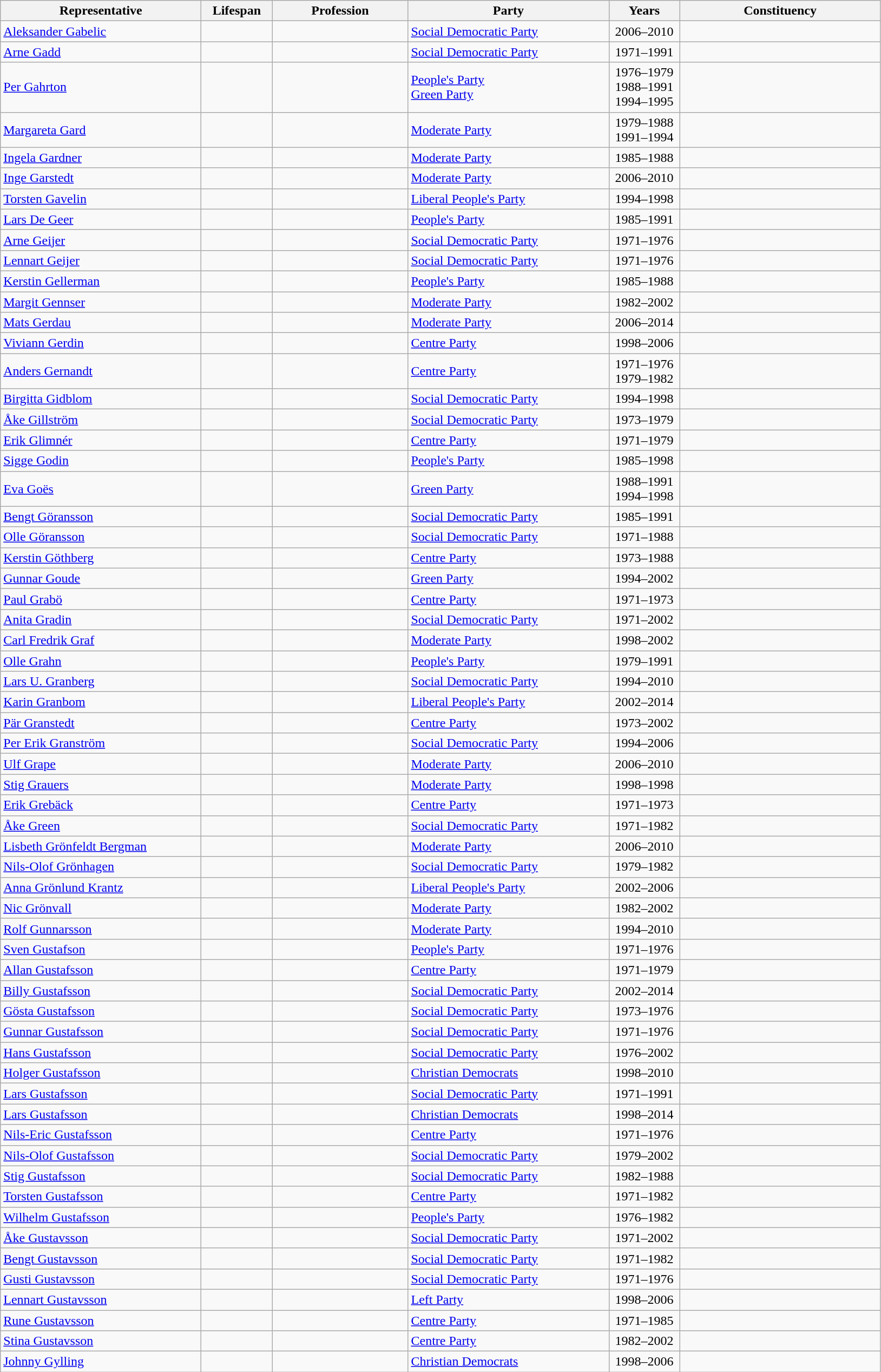<table class="wikitable">
<tr>
<th style="width:15em">Representative</th>
<th style="width:5em">Lifespan</th>
<th style="width:10em">Profession</th>
<th style="width:15em">Party</th>
<th style="width:5em">Years</th>
<th style="width:15em">Constituency</th>
</tr>
<tr>
<td><a href='#'>Aleksander Gabelic</a></td>
<td align=center></td>
<td></td>
<td> <a href='#'>Social Democratic Party</a></td>
<td align=center>2006–2010</td>
<td></td>
</tr>
<tr>
<td><a href='#'>Arne Gadd</a></td>
<td align=center></td>
<td></td>
<td> <a href='#'>Social Democratic Party</a></td>
<td align=center>1971–1991</td>
<td></td>
</tr>
<tr>
<td><a href='#'>Per Gahrton</a></td>
<td align=center></td>
<td></td>
<td> <a href='#'>People's Party</a><br> <a href='#'>Green Party</a></td>
<td align=center>1976–1979<br>1988–1991<br>1994–1995</td>
<td></td>
</tr>
<tr>
<td><a href='#'>Margareta Gard</a></td>
<td align=center></td>
<td></td>
<td> <a href='#'>Moderate Party</a></td>
<td align=center>1979–1988<br>1991–1994</td>
<td></td>
</tr>
<tr>
<td><a href='#'>Ingela Gardner</a></td>
<td align=center></td>
<td></td>
<td> <a href='#'>Moderate Party</a></td>
<td align=center>1985–1988</td>
<td></td>
</tr>
<tr>
<td><a href='#'>Inge Garstedt</a></td>
<td align=center></td>
<td></td>
<td> <a href='#'>Moderate Party</a></td>
<td align=center>2006–2010</td>
<td></td>
</tr>
<tr>
<td><a href='#'>Torsten Gavelin</a></td>
<td align=center></td>
<td></td>
<td> <a href='#'>Liberal People's Party</a></td>
<td align=center>1994–1998</td>
<td></td>
</tr>
<tr>
<td><a href='#'>Lars De Geer</a></td>
<td align=center></td>
<td></td>
<td> <a href='#'>People's Party</a></td>
<td align=center>1985–1991</td>
<td></td>
</tr>
<tr>
<td><a href='#'>Arne Geijer</a></td>
<td align=center></td>
<td></td>
<td> <a href='#'>Social Democratic Party</a></td>
<td align=center>1971–1976</td>
<td></td>
</tr>
<tr>
<td><a href='#'>Lennart Geijer</a></td>
<td align=center></td>
<td></td>
<td> <a href='#'>Social Democratic Party</a></td>
<td align=center>1971–1976</td>
<td></td>
</tr>
<tr>
<td><a href='#'>Kerstin Gellerman</a></td>
<td align=center></td>
<td></td>
<td> <a href='#'>People's Party</a></td>
<td align=center>1985–1988</td>
<td></td>
</tr>
<tr>
<td><a href='#'>Margit Gennser</a></td>
<td align=center></td>
<td></td>
<td> <a href='#'>Moderate Party</a></td>
<td align=center>1982–2002</td>
<td></td>
</tr>
<tr>
<td><a href='#'>Mats Gerdau</a></td>
<td align=center></td>
<td></td>
<td> <a href='#'>Moderate Party</a></td>
<td align=center>2006–2014</td>
<td></td>
</tr>
<tr>
<td><a href='#'>Viviann Gerdin</a></td>
<td align=center></td>
<td></td>
<td> <a href='#'>Centre Party</a></td>
<td align=center>1998–2006</td>
<td></td>
</tr>
<tr>
<td><a href='#'>Anders Gernandt</a></td>
<td align=center></td>
<td></td>
<td> <a href='#'>Centre Party</a></td>
<td align=center>1971–1976<br>1979–1982</td>
<td></td>
</tr>
<tr>
<td><a href='#'>Birgitta Gidblom</a></td>
<td align=center></td>
<td></td>
<td> <a href='#'>Social Democratic Party</a></td>
<td align=center>1994–1998</td>
<td></td>
</tr>
<tr>
<td><a href='#'>Åke Gillström</a></td>
<td align=center></td>
<td></td>
<td> <a href='#'>Social Democratic Party</a></td>
<td align=center>1973–1979</td>
<td></td>
</tr>
<tr>
<td><a href='#'>Erik Glimnér</a></td>
<td align=center></td>
<td></td>
<td> <a href='#'>Centre Party</a></td>
<td align=center>1971–1979</td>
<td></td>
</tr>
<tr>
<td><a href='#'>Sigge Godin</a></td>
<td align=center></td>
<td></td>
<td> <a href='#'>People's Party</a></td>
<td align=center>1985–1998</td>
<td></td>
</tr>
<tr>
<td><a href='#'>Eva Goës</a></td>
<td align=center></td>
<td></td>
<td> <a href='#'>Green Party</a></td>
<td align=center>1988–1991<br>1994–1998</td>
<td></td>
</tr>
<tr>
<td><a href='#'>Bengt Göransson</a></td>
<td align=center></td>
<td></td>
<td> <a href='#'>Social Democratic Party</a></td>
<td align=center>1985–1991</td>
<td></td>
</tr>
<tr>
<td><a href='#'>Olle Göransson</a></td>
<td align=center></td>
<td></td>
<td> <a href='#'>Social Democratic Party</a></td>
<td align=center>1971–1988</td>
<td></td>
</tr>
<tr>
<td><a href='#'>Kerstin Göthberg</a></td>
<td align=center></td>
<td></td>
<td> <a href='#'>Centre Party</a></td>
<td align=center>1973–1988</td>
<td></td>
</tr>
<tr>
<td><a href='#'>Gunnar Goude</a></td>
<td align=center></td>
<td></td>
<td> <a href='#'>Green Party</a></td>
<td align=center>1994–2002</td>
<td></td>
</tr>
<tr>
<td><a href='#'>Paul Grabö</a></td>
<td align=center></td>
<td></td>
<td> <a href='#'>Centre Party</a></td>
<td align=center>1971–1973</td>
<td></td>
</tr>
<tr>
<td><a href='#'>Anita Gradin</a></td>
<td align=center></td>
<td></td>
<td> <a href='#'>Social Democratic Party</a></td>
<td align=center>1971–2002</td>
<td></td>
</tr>
<tr>
<td><a href='#'>Carl Fredrik Graf</a></td>
<td align=center></td>
<td></td>
<td> <a href='#'>Moderate Party</a></td>
<td align=center>1998–2002</td>
<td></td>
</tr>
<tr>
<td><a href='#'>Olle Grahn</a></td>
<td align=center></td>
<td></td>
<td> <a href='#'>People's Party</a></td>
<td align=center>1979–1991</td>
<td></td>
</tr>
<tr>
<td><a href='#'>Lars U. Granberg</a></td>
<td align=center></td>
<td></td>
<td> <a href='#'>Social Democratic Party</a></td>
<td align=center>1994–2010</td>
<td></td>
</tr>
<tr>
<td><a href='#'>Karin Granbom</a></td>
<td align=center></td>
<td></td>
<td> <a href='#'>Liberal People's Party</a></td>
<td align=center>2002–2014</td>
<td></td>
</tr>
<tr>
<td><a href='#'>Pär Granstedt</a></td>
<td align=center></td>
<td></td>
<td> <a href='#'>Centre Party</a></td>
<td align=center>1973–2002</td>
<td></td>
</tr>
<tr>
<td><a href='#'>Per Erik Granström</a></td>
<td align=center></td>
<td></td>
<td> <a href='#'>Social Democratic Party</a></td>
<td align=center>1994–2006</td>
<td></td>
</tr>
<tr>
<td><a href='#'>Ulf Grape</a></td>
<td align=center></td>
<td></td>
<td> <a href='#'>Moderate Party</a></td>
<td align=center>2006–2010</td>
<td></td>
</tr>
<tr>
<td><a href='#'>Stig Grauers</a></td>
<td align=center></td>
<td></td>
<td> <a href='#'>Moderate Party</a></td>
<td align=center>1998–1998</td>
<td></td>
</tr>
<tr>
<td><a href='#'>Erik Grebäck</a></td>
<td align=center></td>
<td></td>
<td> <a href='#'>Centre Party</a></td>
<td align=center>1971–1973</td>
<td></td>
</tr>
<tr>
<td><a href='#'>Åke Green</a></td>
<td align=center></td>
<td></td>
<td> <a href='#'>Social Democratic Party</a></td>
<td align=center>1971–1982</td>
<td></td>
</tr>
<tr>
<td><a href='#'>Lisbeth Grönfeldt Bergman</a></td>
<td align=center></td>
<td></td>
<td> <a href='#'>Moderate Party</a></td>
<td align=center>2006–2010</td>
<td></td>
</tr>
<tr>
<td><a href='#'>Nils-Olof Grönhagen</a></td>
<td align=center></td>
<td></td>
<td> <a href='#'>Social Democratic Party</a></td>
<td align=center>1979–1982</td>
<td></td>
</tr>
<tr>
<td><a href='#'>Anna Grönlund Krantz</a></td>
<td align=center></td>
<td></td>
<td> <a href='#'>Liberal People's Party</a></td>
<td align=center>2002–2006</td>
<td></td>
</tr>
<tr>
<td><a href='#'>Nic Grönvall</a></td>
<td align=center></td>
<td></td>
<td> <a href='#'>Moderate Party</a></td>
<td align=center>1982–2002</td>
<td></td>
</tr>
<tr>
<td><a href='#'>Rolf Gunnarsson</a></td>
<td align=center></td>
<td></td>
<td> <a href='#'>Moderate Party</a></td>
<td align=center>1994–2010</td>
<td></td>
</tr>
<tr>
<td><a href='#'>Sven Gustafson</a></td>
<td align=center></td>
<td></td>
<td> <a href='#'>People's Party</a></td>
<td align=center>1971–1976</td>
<td></td>
</tr>
<tr>
<td><a href='#'>Allan Gustafsson</a></td>
<td align=center></td>
<td></td>
<td> <a href='#'>Centre Party</a></td>
<td align=center>1971–1979</td>
<td></td>
</tr>
<tr>
<td><a href='#'>Billy Gustafsson</a></td>
<td align=center></td>
<td></td>
<td> <a href='#'>Social Democratic Party</a></td>
<td align=center>2002–2014</td>
<td></td>
</tr>
<tr>
<td><a href='#'>Gösta Gustafsson</a></td>
<td align=center></td>
<td></td>
<td> <a href='#'>Social Democratic Party</a></td>
<td align=center>1973–1976</td>
<td></td>
</tr>
<tr>
<td><a href='#'>Gunnar Gustafsson</a></td>
<td align=center></td>
<td></td>
<td> <a href='#'>Social Democratic Party</a></td>
<td align=center>1971–1976</td>
<td></td>
</tr>
<tr>
<td><a href='#'>Hans Gustafsson</a></td>
<td align=center></td>
<td></td>
<td> <a href='#'>Social Democratic Party</a></td>
<td align=center>1976–2002</td>
<td></td>
</tr>
<tr>
<td><a href='#'>Holger Gustafsson</a></td>
<td align=center></td>
<td></td>
<td> <a href='#'>Christian Democrats</a></td>
<td align=center>1998–2010</td>
<td></td>
</tr>
<tr>
<td><a href='#'>Lars Gustafsson</a></td>
<td align=center></td>
<td></td>
<td> <a href='#'>Social Democratic Party</a></td>
<td align=center>1971–1991</td>
<td></td>
</tr>
<tr>
<td><a href='#'>Lars Gustafsson</a></td>
<td align=center></td>
<td></td>
<td> <a href='#'>Christian Democrats</a></td>
<td align=center>1998–2014</td>
<td></td>
</tr>
<tr>
<td><a href='#'>Nils-Eric Gustafsson</a></td>
<td align=center></td>
<td></td>
<td> <a href='#'>Centre Party</a></td>
<td align=center>1971–1976</td>
<td></td>
</tr>
<tr>
<td><a href='#'>Nils-Olof Gustafsson</a></td>
<td align=center></td>
<td></td>
<td> <a href='#'>Social Democratic Party</a></td>
<td align=center>1979–2002</td>
<td></td>
</tr>
<tr>
<td><a href='#'>Stig Gustafsson</a></td>
<td align=center></td>
<td></td>
<td> <a href='#'>Social Democratic Party</a></td>
<td align=center>1982–1988</td>
<td></td>
</tr>
<tr>
<td><a href='#'>Torsten Gustafsson</a></td>
<td align=center></td>
<td></td>
<td> <a href='#'>Centre Party</a></td>
<td align=center>1971–1982</td>
<td></td>
</tr>
<tr>
<td><a href='#'>Wilhelm Gustafsson</a></td>
<td align=center></td>
<td></td>
<td> <a href='#'>People's Party</a></td>
<td align=center>1976–1982</td>
<td></td>
</tr>
<tr>
<td><a href='#'>Åke Gustavsson</a></td>
<td align=center></td>
<td></td>
<td> <a href='#'>Social Democratic Party</a></td>
<td align=center>1971–2002</td>
<td></td>
</tr>
<tr>
<td><a href='#'>Bengt Gustavsson</a></td>
<td align=center></td>
<td></td>
<td> <a href='#'>Social Democratic Party</a></td>
<td align=center>1971–1982</td>
<td></td>
</tr>
<tr>
<td><a href='#'>Gusti Gustavsson</a></td>
<td align=center></td>
<td></td>
<td> <a href='#'>Social Democratic Party</a></td>
<td align=center>1971–1976</td>
<td></td>
</tr>
<tr>
<td><a href='#'>Lennart Gustavsson</a></td>
<td align=center></td>
<td></td>
<td> <a href='#'>Left Party</a></td>
<td align=center>1998–2006</td>
<td></td>
</tr>
<tr>
<td><a href='#'>Rune Gustavsson</a></td>
<td align=center></td>
<td></td>
<td> <a href='#'>Centre Party</a></td>
<td align=center>1971–1985</td>
<td></td>
</tr>
<tr>
<td><a href='#'>Stina Gustavsson</a></td>
<td align=center></td>
<td></td>
<td> <a href='#'>Centre Party</a></td>
<td align=center>1982–2002</td>
<td></td>
</tr>
<tr>
<td><a href='#'>Johnny Gylling</a></td>
<td align=center></td>
<td></td>
<td> <a href='#'>Christian Democrats</a></td>
<td align=center>1998–2006</td>
<td></td>
</tr>
</table>
